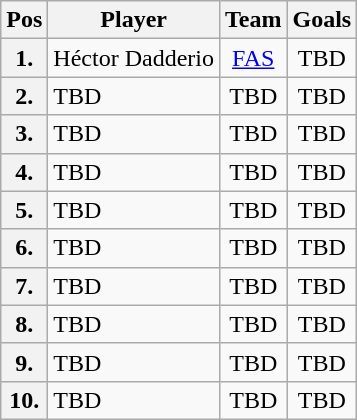<table class="wikitable">
<tr>
<th align="center">Pos</th>
<th align="center">Player</th>
<th align="center">Team</th>
<th align="center">Goals</th>
</tr>
<tr>
<th align="center">1.</th>
<td> Héctor Dadderio</td>
<td align="center"><a href='#'>FAS</a></td>
<td align="center">TBD</td>
</tr>
<tr>
<th align="center">2.</th>
<td>  TBD</td>
<td align="center">TBD</td>
<td align="center">TBD</td>
</tr>
<tr>
<th align="center">3.</th>
<td>  TBD</td>
<td align="center">TBD</td>
<td align="center">TBD</td>
</tr>
<tr>
<th align="center">4.</th>
<td>  TBD</td>
<td align="center">TBD</td>
<td align="center">TBD</td>
</tr>
<tr>
<th align="center">5.</th>
<td>  TBD</td>
<td align="center">TBD</td>
<td align="center">TBD</td>
</tr>
<tr>
<th align="center">6.</th>
<td>  TBD</td>
<td align="center">TBD</td>
<td align="center">TBD</td>
</tr>
<tr>
<th align="center">7.</th>
<td>  TBD</td>
<td align="center">TBD</td>
<td align="center">TBD</td>
</tr>
<tr>
<th align="center">8.</th>
<td>  TBD</td>
<td align="center">TBD</td>
<td align="center">TBD</td>
</tr>
<tr>
<th align="center">9.</th>
<td>  TBD</td>
<td align="center">TBD</td>
<td align="center">TBD</td>
</tr>
<tr>
<th align="center">10.</th>
<td>  TBD</td>
<td align="center">TBD</td>
<td align="center">TBD</td>
</tr>
</table>
